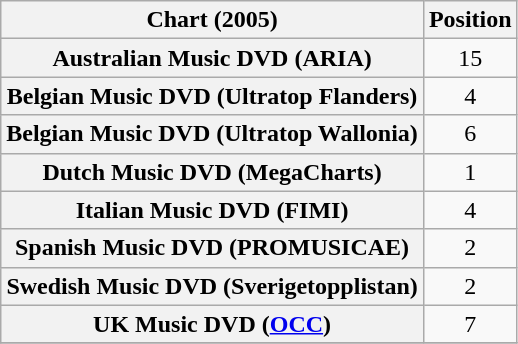<table class="wikitable sortable plainrowheaders" style="text-align:center">
<tr>
<th scope="col">Chart (2005)</th>
<th scope="col">Position</th>
</tr>
<tr>
<th scope="row">Australian Music DVD (ARIA)</th>
<td>15</td>
</tr>
<tr>
<th scope="row">Belgian Music DVD (Ultratop Flanders)</th>
<td>4</td>
</tr>
<tr>
<th scope="row">Belgian Music DVD (Ultratop Wallonia)</th>
<td>6</td>
</tr>
<tr>
<th scope="row">Dutch Music DVD (MegaCharts)</th>
<td>1</td>
</tr>
<tr>
<th scope="row">Italian Music DVD (FIMI)</th>
<td>4</td>
</tr>
<tr>
<th scope="row">Spanish Music DVD (PROMUSICAE)</th>
<td>2</td>
</tr>
<tr>
<th scope="row">Swedish Music DVD (Sverigetopplistan)</th>
<td>2</td>
</tr>
<tr>
<th scope="row">UK Music DVD (<a href='#'>OCC</a>)</th>
<td>7</td>
</tr>
<tr>
</tr>
</table>
